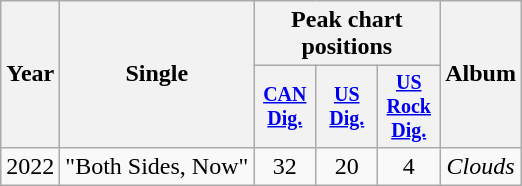<table class=wikitable style=text-align:center;>
<tr>
<th rowspan=2>Year</th>
<th rowspan=2>Single</th>
<th colspan=3>Peak chart positions</th>
<th rowspan=2>Album</th>
</tr>
<tr style=font-size:smaller;>
<th width=35><a href='#'>CAN<br>Dig.</a><br></th>
<th width=35><a href='#'>US<br>Dig.</a><br></th>
<th width=35><a href='#'>US<br>Rock<br>Dig.</a><br></th>
</tr>
<tr>
<td>2022</td>
<td align=left>"Both Sides, Now"</td>
<td>32</td>
<td>20</td>
<td>4</td>
<td><em>Clouds</em></td>
</tr>
</table>
